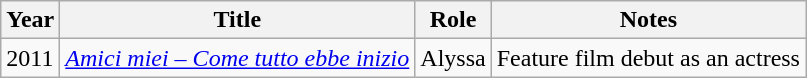<table class="wikitable">
<tr>
<th>Year</th>
<th>Title</th>
<th>Role</th>
<th>Notes</th>
</tr>
<tr>
<td>2011</td>
<td><em><a href='#'>Amici miei – Come tutto ebbe inizio</a></em></td>
<td>Alyssa</td>
<td>Feature film debut as an actress</td>
</tr>
</table>
